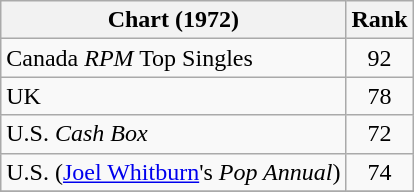<table class="wikitable sortable">
<tr>
<th align="left">Chart (1972)</th>
<th style="text-align:center;">Rank</th>
</tr>
<tr>
<td>Canada <em>RPM</em> Top Singles </td>
<td style="text-align:center;">92</td>
</tr>
<tr>
<td>UK </td>
<td style="text-align:center;">78</td>
</tr>
<tr>
<td>U.S. <em>Cash Box</em> </td>
<td style="text-align:center;">72</td>
</tr>
<tr>
<td>U.S. (<a href='#'>Joel Whitburn</a>'s <em>Pop Annual</em>) </td>
<td style="text-align:center;">74</td>
</tr>
<tr>
</tr>
</table>
